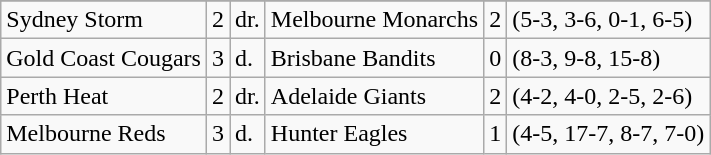<table class="wikitable">
<tr>
</tr>
<tr>
<td>Sydney Storm</td>
<td>2</td>
<td>dr.</td>
<td>Melbourne Monarchs</td>
<td>2</td>
<td>(5-3, 3-6, 0-1, 6-5)</td>
</tr>
<tr>
<td>Gold Coast Cougars</td>
<td>3</td>
<td>d.</td>
<td>Brisbane Bandits</td>
<td>0</td>
<td>(8-3, 9-8, 15-8)</td>
</tr>
<tr>
<td>Perth Heat</td>
<td>2</td>
<td>dr.</td>
<td>Adelaide Giants</td>
<td>2</td>
<td>(4-2, 4-0, 2-5, 2-6)</td>
</tr>
<tr>
<td>Melbourne Reds</td>
<td>3</td>
<td>d.</td>
<td>Hunter Eagles</td>
<td>1</td>
<td>(4-5, 17-7, 8-7, 7-0)</td>
</tr>
</table>
